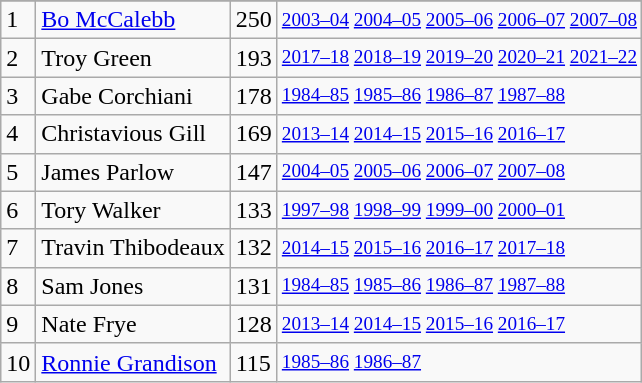<table class="wikitable">
<tr>
</tr>
<tr>
<td>1</td>
<td><a href='#'>Bo McCalebb</a></td>
<td>250</td>
<td style="font-size:80%;"><a href='#'>2003–04</a> <a href='#'>2004–05</a> <a href='#'>2005–06</a> <a href='#'>2006–07</a> <a href='#'>2007–08</a></td>
</tr>
<tr>
<td>2</td>
<td>Troy Green</td>
<td>193</td>
<td style="font-size:80%;"><a href='#'>2017–18</a> <a href='#'>2018–19</a> <a href='#'>2019–20</a> <a href='#'>2020–21</a> <a href='#'>2021–22</a></td>
</tr>
<tr>
<td>3</td>
<td>Gabe Corchiani</td>
<td>178</td>
<td style="font-size:80%;"><a href='#'>1984–85</a> <a href='#'>1985–86</a> <a href='#'>1986–87</a> <a href='#'>1987–88</a></td>
</tr>
<tr>
<td>4</td>
<td>Christavious Gill</td>
<td>169</td>
<td style="font-size:80%;"><a href='#'>2013–14</a> <a href='#'>2014–15</a> <a href='#'>2015–16</a> <a href='#'>2016–17</a></td>
</tr>
<tr>
<td>5</td>
<td>James Parlow</td>
<td>147</td>
<td style="font-size:80%;"><a href='#'>2004–05</a> <a href='#'>2005–06</a> <a href='#'>2006–07</a> <a href='#'>2007–08</a></td>
</tr>
<tr>
<td>6</td>
<td>Tory Walker</td>
<td>133</td>
<td style="font-size:80%;"><a href='#'>1997–98</a> <a href='#'>1998–99</a> <a href='#'>1999–00</a> <a href='#'>2000–01</a></td>
</tr>
<tr>
<td>7</td>
<td>Travin Thibodeaux</td>
<td>132</td>
<td style="font-size:80%;"><a href='#'>2014–15</a> <a href='#'>2015–16</a> <a href='#'>2016–17</a> <a href='#'>2017–18</a></td>
</tr>
<tr>
<td>8</td>
<td>Sam Jones</td>
<td>131</td>
<td style="font-size:80%;"><a href='#'>1984–85</a> <a href='#'>1985–86</a> <a href='#'>1986–87</a> <a href='#'>1987–88</a></td>
</tr>
<tr>
<td>9</td>
<td>Nate Frye</td>
<td>128</td>
<td style="font-size:80%;"><a href='#'>2013–14</a> <a href='#'>2014–15</a> <a href='#'>2015–16</a> <a href='#'>2016–17</a></td>
</tr>
<tr>
<td>10</td>
<td><a href='#'>Ronnie Grandison</a></td>
<td>115</td>
<td style="font-size:80%;"><a href='#'>1985–86</a> <a href='#'>1986–87</a></td>
</tr>
</table>
